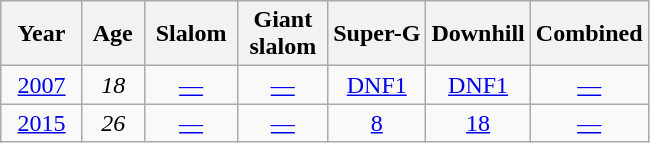<table class=wikitable style="text-align:center">
<tr>
<th>  Year  </th>
<th> Age </th>
<th> Slalom </th>
<th> Giant <br> slalom </th>
<th>Super-G</th>
<th>Downhill</th>
<th>Combined</th>
</tr>
<tr>
<td><a href='#'>2007</a></td>
<td><em>18</em></td>
<td><a href='#'>—</a></td>
<td><a href='#'>—</a></td>
<td><a href='#'>DNF1</a></td>
<td><a href='#'>DNF1</a></td>
<td><a href='#'>—</a></td>
</tr>
<tr>
<td><a href='#'>2015</a></td>
<td><em>26</em></td>
<td><a href='#'>—</a></td>
<td><a href='#'>—</a></td>
<td><a href='#'>8</a></td>
<td><a href='#'>18</a></td>
<td><a href='#'>—</a></td>
</tr>
</table>
